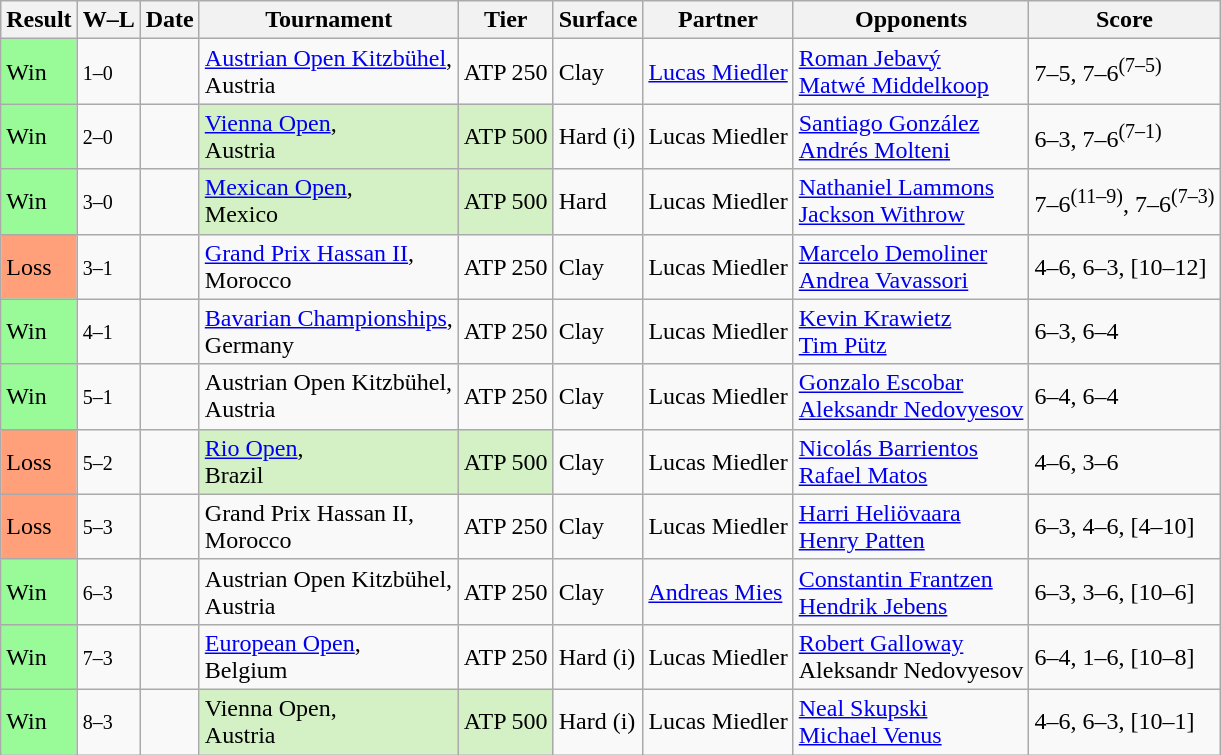<table class="sortable wikitable nowrap">
<tr>
<th>Result</th>
<th class="unsortable">W–L</th>
<th>Date</th>
<th>Tournament</th>
<th>Tier</th>
<th>Surface</th>
<th>Partner</th>
<th>Opponents</th>
<th class="unsortable">Score</th>
</tr>
<tr>
<td bgcolor=98FB98>Win</td>
<td><small>1–0</small></td>
<td><a href='#'></a></td>
<td><a href='#'>Austrian Open Kitzbühel</a>, <br> Austria</td>
<td>ATP 250</td>
<td>Clay</td>
<td> <a href='#'>Lucas Miedler</a></td>
<td> <a href='#'>Roman Jebavý</a> <br>  <a href='#'>Matwé Middelkoop</a></td>
<td>7–5, 7–6<sup>(7–5)</sup></td>
</tr>
<tr>
<td bgcolor=98FB98>Win</td>
<td><small>2–0</small></td>
<td><a href='#'></a></td>
<td style=background:#D4F1C5><a href='#'>Vienna Open</a>, <br> Austria</td>
<td style=background:#D4F1C5>ATP 500</td>
<td>Hard (i)</td>
<td> Lucas Miedler</td>
<td> <a href='#'>Santiago González</a> <br> <a href='#'>Andrés Molteni</a></td>
<td>6–3, 7–6<sup>(7–1)</sup></td>
</tr>
<tr>
<td bgcolor=98FB98>Win</td>
<td><small>3–0</small></td>
<td><a href='#'></a></td>
<td style=background:#D4F1C5><a href='#'>Mexican Open</a>, <br> Mexico</td>
<td style=background:#D4F1C5>ATP 500</td>
<td>Hard</td>
<td> Lucas Miedler</td>
<td> <a href='#'>Nathaniel Lammons</a><br>  <a href='#'>Jackson Withrow</a></td>
<td>7–6<sup>(11–9)</sup>, 7–6<sup>(7–3)</sup></td>
</tr>
<tr>
<td bgcolor=FFA07A>Loss</td>
<td><small>3–1</small></td>
<td><a href='#'></a></td>
<td><a href='#'>Grand Prix Hassan II</a>, <br> Morocco</td>
<td>ATP 250</td>
<td>Clay</td>
<td> Lucas Miedler</td>
<td> <a href='#'>Marcelo Demoliner</a> <br> <a href='#'>Andrea Vavassori</a></td>
<td>4–6, 6–3, [10–12]</td>
</tr>
<tr>
<td bgcolor=98FB98>Win</td>
<td><small>4–1</small></td>
<td><a href='#'></a></td>
<td><a href='#'>Bavarian Championships</a>,<br> Germany</td>
<td>ATP 250</td>
<td>Clay</td>
<td> Lucas Miedler</td>
<td> <a href='#'>Kevin Krawietz</a> <br>  <a href='#'>Tim Pütz</a></td>
<td>6–3, 6–4</td>
</tr>
<tr>
<td bgcolor=98FB98>Win</td>
<td><small>5–1</small></td>
<td><a href='#'></a></td>
<td>Austrian Open Kitzbühel, <br> Austria </td>
<td>ATP 250</td>
<td>Clay</td>
<td> Lucas Miedler</td>
<td> <a href='#'>Gonzalo Escobar</a> <br>  <a href='#'>Aleksandr Nedovyesov</a></td>
<td>6–4, 6–4</td>
</tr>
<tr>
<td bgcolor=FFA07A>Loss</td>
<td><small>5–2</small></td>
<td><a href='#'></a></td>
<td style=background:#D4F1C5><a href='#'>Rio Open</a>, <br> Brazil</td>
<td style=background:#D4F1C5>ATP 500</td>
<td>Clay</td>
<td> Lucas Miedler</td>
<td> <a href='#'>Nicolás Barrientos</a><br>  <a href='#'>Rafael Matos</a></td>
<td>4–6, 3–6</td>
</tr>
<tr>
<td bgcolor=FFA07A>Loss</td>
<td><small>5–3</small></td>
<td><a href='#'></a></td>
<td>Grand Prix Hassan II,<br>Morocco</td>
<td>ATP 250</td>
<td>Clay</td>
<td> Lucas Miedler</td>
<td> <a href='#'>Harri Heliövaara</a> <br> <a href='#'>Henry Patten</a></td>
<td>6–3, 4–6, [4–10]</td>
</tr>
<tr>
<td bgcolor=98FB98>Win</td>
<td><small>6–3</small></td>
<td><a href='#'></a></td>
<td>Austrian Open Kitzbühel, <br> Austria </td>
<td>ATP 250</td>
<td>Clay</td>
<td> <a href='#'>Andreas Mies</a></td>
<td> <a href='#'>Constantin Frantzen</a><br> <a href='#'>Hendrik Jebens</a></td>
<td>6–3, 3–6, [10–6]</td>
</tr>
<tr>
<td bgcolor=98FB98>Win</td>
<td><small>7–3</small></td>
<td><a href='#'></a></td>
<td><a href='#'>European Open</a>,<br>Belgium</td>
<td>ATP 250</td>
<td>Hard (i)</td>
<td> Lucas Miedler</td>
<td> <a href='#'>Robert Galloway</a><br> Aleksandr Nedovyesov</td>
<td>6–4, 1–6, [10–8]</td>
</tr>
<tr>
<td bgcolor=98FB98>Win</td>
<td><small>8–3</small></td>
<td><a href='#'></a></td>
<td style=background:#D4F1C5>Vienna Open, <br> Austria </td>
<td style=background:#D4F1C5>ATP 500</td>
<td>Hard (i)</td>
<td> Lucas Miedler</td>
<td> <a href='#'>Neal Skupski</a> <br> <a href='#'>Michael Venus</a></td>
<td>4–6, 6–3, [10–1]</td>
</tr>
</table>
